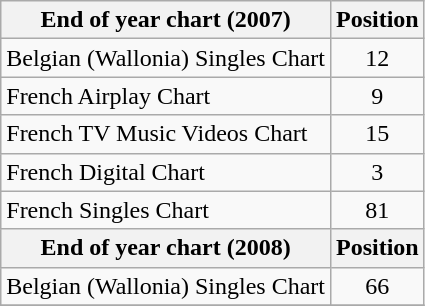<table class="wikitable sortable">
<tr>
<th>End of year chart (2007)</th>
<th align="center">Position</th>
</tr>
<tr>
<td>Belgian (Wallonia) Singles Chart</td>
<td align="center">12</td>
</tr>
<tr>
<td>French Airplay Chart</td>
<td align="center">9</td>
</tr>
<tr>
<td>French TV Music Videos Chart</td>
<td align="center">15</td>
</tr>
<tr>
<td>French Digital Chart</td>
<td align="center">3</td>
</tr>
<tr>
<td>French Singles Chart</td>
<td align="center">81</td>
</tr>
<tr>
<th>End of year chart (2008)</th>
<th align="center">Position</th>
</tr>
<tr>
<td>Belgian (Wallonia) Singles Chart</td>
<td align="center">66</td>
</tr>
<tr>
</tr>
</table>
